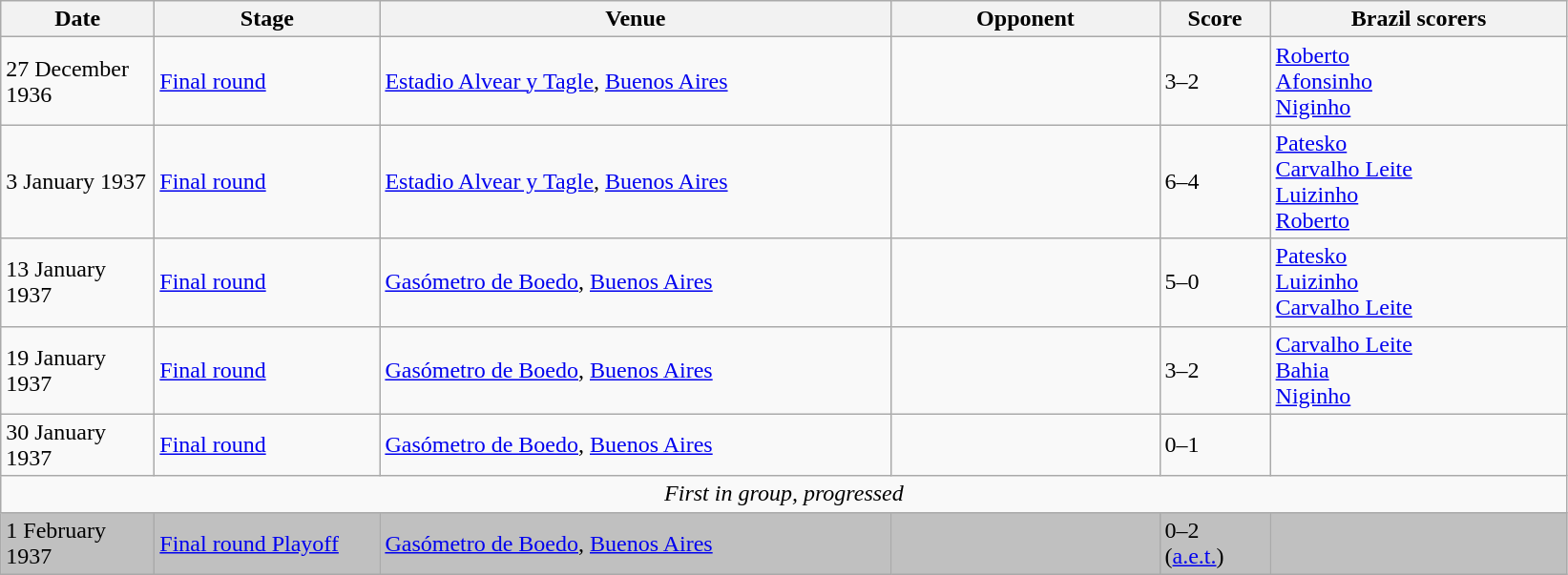<table class="wikitable">
<tr>
<th width=100px>Date</th>
<th width=150px>Stage</th>
<th width=350px>Venue</th>
<th width=180px>Opponent</th>
<th width=70px>Score</th>
<th width=200px>Brazil scorers</th>
</tr>
<tr>
<td>27 December 1936</td>
<td><a href='#'>Final round</a></td>
<td><a href='#'>Estadio Alvear y Tagle</a>, <a href='#'>Buenos Aires</a></td>
<td></td>
<td>3–2</td>
<td><a href='#'>Roberto</a>  <br> <a href='#'>Afonsinho</a>  <br> <a href='#'>Niginho</a> </td>
</tr>
<tr>
<td>3 January 1937</td>
<td><a href='#'>Final round</a></td>
<td><a href='#'>Estadio Alvear y Tagle</a>, <a href='#'>Buenos Aires</a></td>
<td></td>
<td>6–4</td>
<td><a href='#'>Patesko</a>  <br> <a href='#'>Carvalho Leite</a>  <br> <a href='#'>Luizinho</a>  <br> <a href='#'>Roberto</a> </td>
</tr>
<tr>
<td>13 January 1937</td>
<td><a href='#'>Final round</a></td>
<td><a href='#'>Gasómetro de Boedo</a>, <a href='#'>Buenos Aires</a></td>
<td></td>
<td>5–0</td>
<td><a href='#'>Patesko</a>  <br> <a href='#'>Luizinho</a>  <br> <a href='#'>Carvalho Leite</a> </td>
</tr>
<tr>
<td>19 January 1937</td>
<td><a href='#'>Final round</a></td>
<td><a href='#'>Gasómetro de Boedo</a>, <a href='#'>Buenos Aires</a></td>
<td></td>
<td>3–2</td>
<td><a href='#'>Carvalho Leite</a>  <br> <a href='#'>Bahia</a>  <br> <a href='#'>Niginho</a> </td>
</tr>
<tr>
<td>30 January 1937</td>
<td><a href='#'>Final round</a></td>
<td><a href='#'>Gasómetro de Boedo</a>, <a href='#'>Buenos Aires</a></td>
<td></td>
<td>0–1</td>
<td></td>
</tr>
<tr>
<td colspan="6" style="text-align:center;"><em>First in group, progressed</em></td>
</tr>
<tr style="background:silver;">
<td>1 February 1937</td>
<td><a href='#'>Final round Playoff</a></td>
<td><a href='#'>Gasómetro de Boedo</a>, <a href='#'>Buenos Aires</a></td>
<td></td>
<td>0–2 <br> (<a href='#'>a.e.t.</a>)</td>
<td></td>
</tr>
</table>
